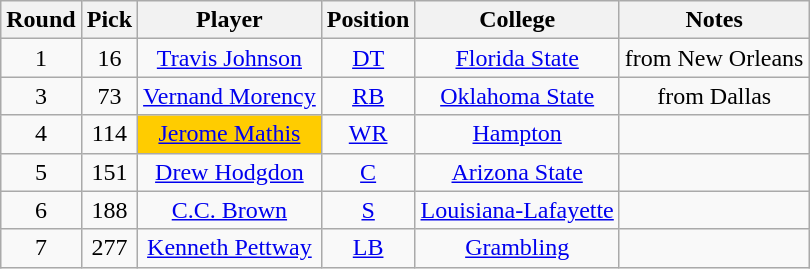<table class="wikitable" style="text-align:center">
<tr>
<th>Round</th>
<th>Pick</th>
<th>Player</th>
<th>Position</th>
<th>College</th>
<th>Notes</th>
</tr>
<tr>
<td>1</td>
<td>16</td>
<td><a href='#'>Travis Johnson</a></td>
<td><a href='#'>DT</a></td>
<td><a href='#'>Florida State</a></td>
<td>from New Orleans</td>
</tr>
<tr>
<td>3</td>
<td>73</td>
<td><a href='#'>Vernand Morency</a></td>
<td><a href='#'>RB</a></td>
<td><a href='#'>Oklahoma State</a></td>
<td>from Dallas</td>
</tr>
<tr>
<td>4</td>
<td>114</td>
<td style="background:#fc0;"><a href='#'>Jerome Mathis</a></td>
<td><a href='#'>WR</a></td>
<td><a href='#'>Hampton</a></td>
<td></td>
</tr>
<tr>
<td>5</td>
<td>151</td>
<td><a href='#'>Drew Hodgdon</a></td>
<td><a href='#'>C</a></td>
<td><a href='#'>Arizona State</a></td>
<td></td>
</tr>
<tr>
<td>6</td>
<td>188</td>
<td><a href='#'>C.C. Brown</a></td>
<td><a href='#'>S</a></td>
<td><a href='#'>Louisiana-Lafayette</a></td>
<td></td>
</tr>
<tr>
<td>7</td>
<td>277</td>
<td><a href='#'>Kenneth Pettway</a></td>
<td><a href='#'>LB</a></td>
<td><a href='#'>Grambling</a></td>
<td></td>
</tr>
</table>
